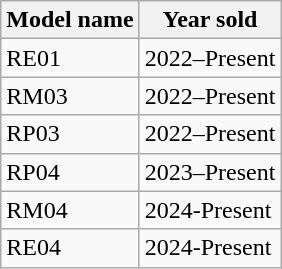<table class="wikitable">
<tr>
<th>Model name</th>
<th>Year sold</th>
</tr>
<tr>
<td>RE01</td>
<td>2022–Present</td>
</tr>
<tr>
<td>RM03</td>
<td>2022–Present</td>
</tr>
<tr>
<td>RP03</td>
<td>2022–Present</td>
</tr>
<tr>
<td>RP04</td>
<td>2023–Present</td>
</tr>
<tr>
<td>RM04</td>
<td>2024-Present</td>
</tr>
<tr>
<td>RE04</td>
<td>2024-Present</td>
</tr>
</table>
